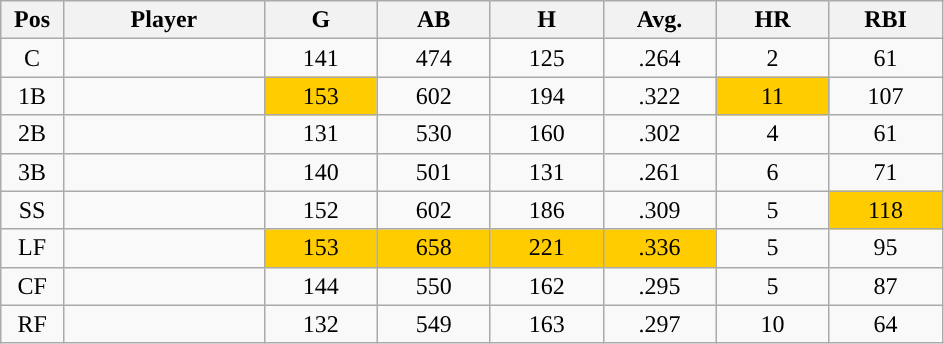<table class="wikitable sortable">
<tr>
<th bgcolor="#DDDDFF" width="5%">Pos</th>
<th bgcolor="#DDDDFF" width="16%">Player</th>
<th bgcolor="#DDDDFF" width="9%">G</th>
<th bgcolor="#DDDDFF" width="9%">AB</th>
<th bgcolor="#DDDDFF" width="9%">H</th>
<th bgcolor="#DDDDFF" width="9%">Avg.</th>
<th bgcolor="#DDDDFF" width="9%">HR</th>
<th bgcolor="#DDDDFF" width="9%">RBI</th>
</tr>
<tr align="center">
<td>C</td>
<td></td>
<td>141</td>
<td>474</td>
<td>125</td>
<td>.264</td>
<td>2</td>
<td>61</td>
</tr>
<tr align="center">
<td>1B</td>
<td></td>
<td style="background:#fc0;">153</td>
<td>602</td>
<td>194</td>
<td>.322</td>
<td style="background:#fc0;">11</td>
<td>107</td>
</tr>
<tr align="center">
<td>2B</td>
<td></td>
<td>131</td>
<td>530</td>
<td>160</td>
<td>.302</td>
<td>4</td>
<td>61</td>
</tr>
<tr align="center">
<td>3B</td>
<td></td>
<td>140</td>
<td>501</td>
<td>131</td>
<td>.261</td>
<td>6</td>
<td>71</td>
</tr>
<tr align="center">
<td>SS</td>
<td></td>
<td>152</td>
<td>602</td>
<td>186</td>
<td>.309</td>
<td>5</td>
<td style="background:#fc0;">118</td>
</tr>
<tr align="center">
<td>LF</td>
<td></td>
<td style="background:#fc0;">153</td>
<td style="background:#fc0;">658</td>
<td style="background:#fc0;">221</td>
<td style="background:#fc0;">.336</td>
<td>5</td>
<td>95</td>
</tr>
<tr align="center">
<td>CF</td>
<td></td>
<td>144</td>
<td>550</td>
<td>162</td>
<td>.295</td>
<td>5</td>
<td>87</td>
</tr>
<tr align="center">
<td>RF</td>
<td></td>
<td>132</td>
<td>549</td>
<td>163</td>
<td>.297</td>
<td>10</td>
<td>64</td>
</tr>
</table>
